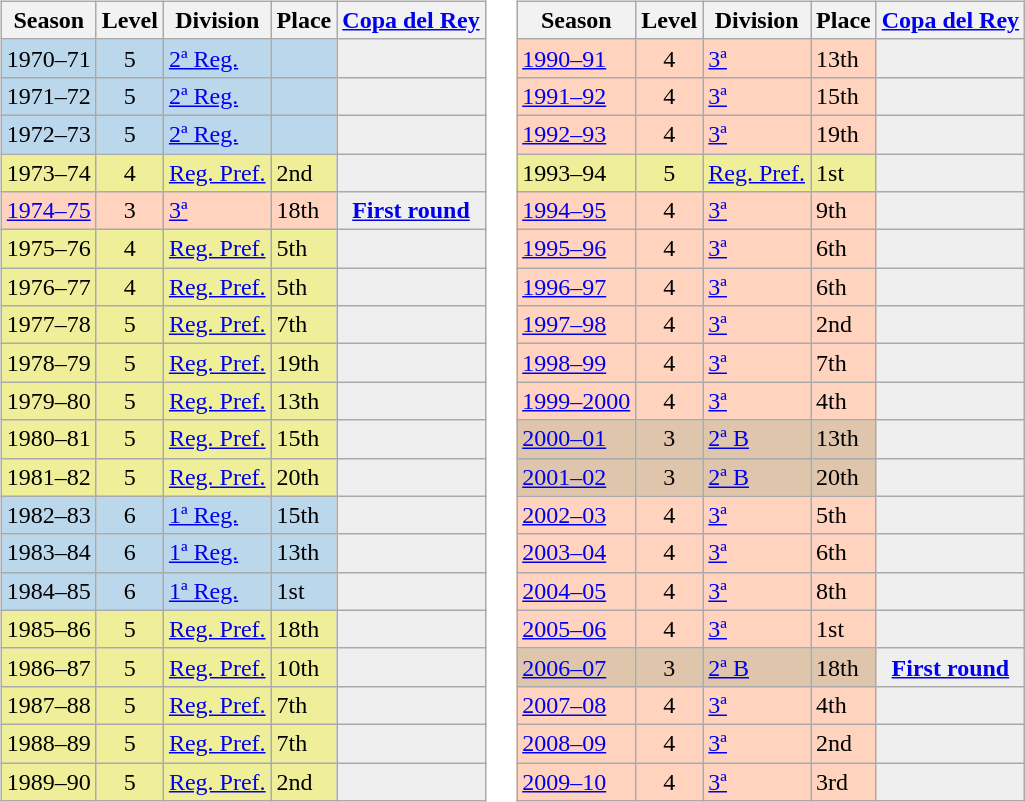<table>
<tr>
<td valign="top" width=0%><br><table class="wikitable">
<tr style="background:#f0f6fa;">
<th>Season</th>
<th>Level</th>
<th>Division</th>
<th>Place</th>
<th><a href='#'>Copa del Rey</a></th>
</tr>
<tr>
<td style="background:#BBD7EC;">1970–71</td>
<td style="background:#BBD7EC;" align="center">5</td>
<td style="background:#BBD7EC;"><a href='#'>2ª Reg.</a></td>
<td style="background:#BBD7EC;"></td>
<th style="background:#efefef;"></th>
</tr>
<tr>
<td style="background:#BBD7EC;">1971–72</td>
<td style="background:#BBD7EC;" align="center">5</td>
<td style="background:#BBD7EC;"><a href='#'>2ª Reg.</a></td>
<td style="background:#BBD7EC;"></td>
<th style="background:#efefef;"></th>
</tr>
<tr>
<td style="background:#BBD7EC;">1972–73</td>
<td style="background:#BBD7EC;" align="center">5</td>
<td style="background:#BBD7EC;"><a href='#'>2ª Reg.</a></td>
<td style="background:#BBD7EC;"></td>
<th style="background:#efefef;"></th>
</tr>
<tr>
<td style="background:#EFEF99;">1973–74</td>
<td style="background:#EFEF99;" align="center">4</td>
<td style="background:#EFEF99;"><a href='#'>Reg. Pref.</a></td>
<td style="background:#EFEF99;">2nd</td>
<th style="background:#efefef;"></th>
</tr>
<tr>
<td style="background:#FFD3BD;"><a href='#'>1974–75</a></td>
<td style="background:#FFD3BD;" align="center">3</td>
<td style="background:#FFD3BD;"><a href='#'>3ª</a></td>
<td style="background:#FFD3BD;">18th</td>
<th style="background:#efefef;"><a href='#'>First round</a></th>
</tr>
<tr>
<td style="background:#EFEF99;">1975–76</td>
<td style="background:#EFEF99;" align="center">4</td>
<td style="background:#EFEF99;"><a href='#'>Reg. Pref.</a></td>
<td style="background:#EFEF99;">5th</td>
<th style="background:#efefef;"></th>
</tr>
<tr>
<td style="background:#EFEF99;">1976–77</td>
<td style="background:#EFEF99;" align="center">4</td>
<td style="background:#EFEF99;"><a href='#'>Reg. Pref.</a></td>
<td style="background:#EFEF99;">5th</td>
<th style="background:#efefef;"></th>
</tr>
<tr>
<td style="background:#EFEF99;">1977–78</td>
<td style="background:#EFEF99;" align="center">5</td>
<td style="background:#EFEF99;"><a href='#'>Reg. Pref.</a></td>
<td style="background:#EFEF99;">7th</td>
<th style="background:#efefef;"></th>
</tr>
<tr>
<td style="background:#EFEF99;">1978–79</td>
<td style="background:#EFEF99;" align="center">5</td>
<td style="background:#EFEF99;"><a href='#'>Reg. Pref.</a></td>
<td style="background:#EFEF99;">19th</td>
<th style="background:#efefef;"></th>
</tr>
<tr>
<td style="background:#EFEF99;">1979–80</td>
<td style="background:#EFEF99;" align="center">5</td>
<td style="background:#EFEF99;"><a href='#'>Reg. Pref.</a></td>
<td style="background:#EFEF99;">13th</td>
<th style="background:#efefef;"></th>
</tr>
<tr>
<td style="background:#EFEF99;">1980–81</td>
<td style="background:#EFEF99;" align="center">5</td>
<td style="background:#EFEF99;"><a href='#'>Reg. Pref.</a></td>
<td style="background:#EFEF99;">15th</td>
<th style="background:#efefef;"></th>
</tr>
<tr>
<td style="background:#EFEF99;">1981–82</td>
<td style="background:#EFEF99;" align="center">5</td>
<td style="background:#EFEF99;"><a href='#'>Reg. Pref.</a></td>
<td style="background:#EFEF99;">20th</td>
<th style="background:#efefef;"></th>
</tr>
<tr>
<td style="background:#BBD7EC;">1982–83</td>
<td style="background:#BBD7EC;" align="center">6</td>
<td style="background:#BBD7EC;"><a href='#'>1ª Reg.</a></td>
<td style="background:#BBD7EC;">15th</td>
<th style="background:#efefef;"></th>
</tr>
<tr>
<td style="background:#BBD7EC;">1983–84</td>
<td style="background:#BBD7EC;" align="center">6</td>
<td style="background:#BBD7EC;"><a href='#'>1ª Reg.</a></td>
<td style="background:#BBD7EC;">13th</td>
<th style="background:#efefef;"></th>
</tr>
<tr>
<td style="background:#BBD7EC;">1984–85</td>
<td style="background:#BBD7EC;" align="center">6</td>
<td style="background:#BBD7EC;"><a href='#'>1ª Reg.</a></td>
<td style="background:#BBD7EC;">1st</td>
<th style="background:#efefef;"></th>
</tr>
<tr>
<td style="background:#EFEF99;">1985–86</td>
<td style="background:#EFEF99;" align="center">5</td>
<td style="background:#EFEF99;"><a href='#'>Reg. Pref.</a></td>
<td style="background:#EFEF99;">18th</td>
<th style="background:#efefef;"></th>
</tr>
<tr>
<td style="background:#EFEF99;">1986–87</td>
<td style="background:#EFEF99;" align="center">5</td>
<td style="background:#EFEF99;"><a href='#'>Reg. Pref.</a></td>
<td style="background:#EFEF99;">10th</td>
<th style="background:#efefef;"></th>
</tr>
<tr>
<td style="background:#EFEF99;">1987–88</td>
<td style="background:#EFEF99;" align="center">5</td>
<td style="background:#EFEF99;"><a href='#'>Reg. Pref.</a></td>
<td style="background:#EFEF99;">7th</td>
<th style="background:#efefef;"></th>
</tr>
<tr>
<td style="background:#EFEF99;">1988–89</td>
<td style="background:#EFEF99;" align="center">5</td>
<td style="background:#EFEF99;"><a href='#'>Reg. Pref.</a></td>
<td style="background:#EFEF99;">7th</td>
<th style="background:#efefef;"></th>
</tr>
<tr>
<td style="background:#EFEF99;">1989–90</td>
<td style="background:#EFEF99;" align="center">5</td>
<td style="background:#EFEF99;"><a href='#'>Reg. Pref.</a></td>
<td style="background:#EFEF99;">2nd</td>
<th style="background:#efefef;"></th>
</tr>
</table>
</td>
<td valign="top" width=0%><br><table class="wikitable">
<tr style="background:#f0f6fa;">
<th>Season</th>
<th>Level</th>
<th>Division</th>
<th>Place</th>
<th><a href='#'>Copa del Rey</a></th>
</tr>
<tr>
<td style="background:#FFD3BD;"><a href='#'>1990–91</a></td>
<td style="background:#FFD3BD;" align="center">4</td>
<td style="background:#FFD3BD;"><a href='#'>3ª</a></td>
<td style="background:#FFD3BD;">13th</td>
<th style="background:#efefef;"></th>
</tr>
<tr>
<td style="background:#FFD3BD;"><a href='#'>1991–92</a></td>
<td style="background:#FFD3BD;" align="center">4</td>
<td style="background:#FFD3BD;"><a href='#'>3ª</a></td>
<td style="background:#FFD3BD;">15th</td>
<th style="background:#efefef;"></th>
</tr>
<tr>
<td style="background:#FFD3BD;"><a href='#'>1992–93</a></td>
<td style="background:#FFD3BD;" align="center">4</td>
<td style="background:#FFD3BD;"><a href='#'>3ª</a></td>
<td style="background:#FFD3BD;">19th</td>
<th style="background:#efefef;"></th>
</tr>
<tr>
<td style="background:#EFEF99;">1993–94</td>
<td style="background:#EFEF99;" align="center">5</td>
<td style="background:#EFEF99;"><a href='#'>Reg. Pref.</a></td>
<td style="background:#EFEF99;">1st</td>
<th style="background:#efefef;"></th>
</tr>
<tr>
<td style="background:#FFD3BD;"><a href='#'>1994–95</a></td>
<td style="background:#FFD3BD;" align="center">4</td>
<td style="background:#FFD3BD;"><a href='#'>3ª</a></td>
<td style="background:#FFD3BD;">9th</td>
<th style="background:#efefef;"></th>
</tr>
<tr>
<td style="background:#FFD3BD;"><a href='#'>1995–96</a></td>
<td style="background:#FFD3BD;" align="center">4</td>
<td style="background:#FFD3BD;"><a href='#'>3ª</a></td>
<td style="background:#FFD3BD;">6th</td>
<th style="background:#efefef;"></th>
</tr>
<tr>
<td style="background:#FFD3BD;"><a href='#'>1996–97</a></td>
<td style="background:#FFD3BD;" align="center">4</td>
<td style="background:#FFD3BD;"><a href='#'>3ª</a></td>
<td style="background:#FFD3BD;">6th</td>
<th style="background:#efefef;"></th>
</tr>
<tr>
<td style="background:#FFD3BD;"><a href='#'>1997–98</a></td>
<td style="background:#FFD3BD;" align="center">4</td>
<td style="background:#FFD3BD;"><a href='#'>3ª</a></td>
<td style="background:#FFD3BD;">2nd</td>
<td style="background:#efefef;"></td>
</tr>
<tr>
<td style="background:#FFD3BD;"><a href='#'>1998–99</a></td>
<td style="background:#FFD3BD;" align="center">4</td>
<td style="background:#FFD3BD;"><a href='#'>3ª</a></td>
<td style="background:#FFD3BD;">7th</td>
<td style="background:#efefef;"></td>
</tr>
<tr>
<td style="background:#FFD3BD;"><a href='#'>1999–2000</a></td>
<td style="background:#FFD3BD;" align="center">4</td>
<td style="background:#FFD3BD;"><a href='#'>3ª</a></td>
<td style="background:#FFD3BD;">4th</td>
<td style="background:#efefef;"></td>
</tr>
<tr>
<td style="background:#DEC5AB;"><a href='#'>2000–01</a></td>
<td style="background:#DEC5AB;" align="center">3</td>
<td style="background:#DEC5AB;"><a href='#'>2ª B</a></td>
<td style="background:#DEC5AB;">13th</td>
<th style="background:#efefef;"></th>
</tr>
<tr>
<td style="background:#DEC5AB;"><a href='#'>2001–02</a></td>
<td style="background:#DEC5AB;" align="center">3</td>
<td style="background:#DEC5AB;"><a href='#'>2ª B</a></td>
<td style="background:#DEC5AB;">20th</td>
<th style="background:#efefef;"></th>
</tr>
<tr>
<td style="background:#FFD3BD;"><a href='#'>2002–03</a></td>
<td style="background:#FFD3BD;" align="center">4</td>
<td style="background:#FFD3BD;"><a href='#'>3ª</a></td>
<td style="background:#FFD3BD;">5th</td>
<th style="background:#efefef;"></th>
</tr>
<tr>
<td style="background:#FFD3BD;"><a href='#'>2003–04</a></td>
<td style="background:#FFD3BD;" align="center">4</td>
<td style="background:#FFD3BD;"><a href='#'>3ª</a></td>
<td style="background:#FFD3BD;">6th</td>
<td style="background:#efefef;"></td>
</tr>
<tr>
<td style="background:#FFD3BD;"><a href='#'>2004–05</a></td>
<td style="background:#FFD3BD;" align="center">4</td>
<td style="background:#FFD3BD;"><a href='#'>3ª</a></td>
<td style="background:#FFD3BD;">8th</td>
<td style="background:#efefef;"></td>
</tr>
<tr>
<td style="background:#FFD3BD;"><a href='#'>2005–06</a></td>
<td style="background:#FFD3BD;" align="center">4</td>
<td style="background:#FFD3BD;"><a href='#'>3ª</a></td>
<td style="background:#FFD3BD;">1st</td>
<td style="background:#efefef;"></td>
</tr>
<tr>
<td style="background:#DEC5AB;"><a href='#'>2006–07</a></td>
<td style="background:#DEC5AB;" align="center">3</td>
<td style="background:#DEC5AB;"><a href='#'>2ª B</a></td>
<td style="background:#DEC5AB;">18th</td>
<th style="background:#efefef;"><a href='#'>First round</a></th>
</tr>
<tr>
<td style="background:#FFD3BD;"><a href='#'>2007–08</a></td>
<td style="background:#FFD3BD;" align="center">4</td>
<td style="background:#FFD3BD;"><a href='#'>3ª</a></td>
<td style="background:#FFD3BD;">4th</td>
<th style="background:#efefef;"></th>
</tr>
<tr>
<td style="background:#FFD3BD;"><a href='#'>2008–09</a></td>
<td style="background:#FFD3BD;" align="center">4</td>
<td style="background:#FFD3BD;"><a href='#'>3ª</a></td>
<td style="background:#FFD3BD;">2nd</td>
<td style="background:#efefef;"></td>
</tr>
<tr>
<td style="background:#FFD3BD;"><a href='#'>2009–10</a></td>
<td style="background:#FFD3BD;" align="center">4</td>
<td style="background:#FFD3BD;"><a href='#'>3ª</a></td>
<td style="background:#FFD3BD;">3rd</td>
<td style="background:#efefef;"></td>
</tr>
</table>
</td>
</tr>
</table>
